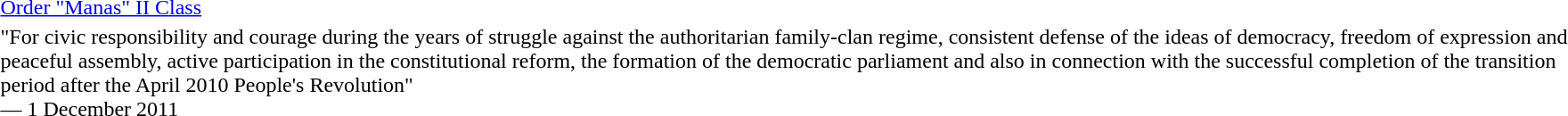<table>
<tr>
<td rowspan=2 style="width:60px; vertical-align:top;"></td>
<td><a href='#'>Order "Manas" II Class</a></td>
</tr>
<tr>
<td>"For civic responsibility and courage during the years of struggle against the authoritarian family-clan regime, consistent defense of the ideas of democracy, freedom of expression and peaceful assembly, active participation in the constitutional reform, the formation of the democratic parliament and also in connection with the successful completion of the transition period after the April 2010 People's Revolution"<br>— 1 December 2011</td>
</tr>
</table>
